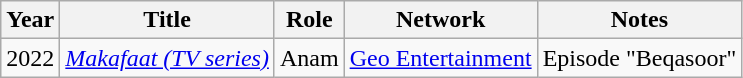<table class="wikitable">
<tr>
<th>Year</th>
<th>Title</th>
<th>Role</th>
<th>Network</th>
<th>Notes</th>
</tr>
<tr>
<td>2022</td>
<td><em><a href='#'>Makafaat (TV series) </a></em></td>
<td>Anam</td>
<td><a href='#'>Geo Entertainment</a></td>
<td>Episode "Beqasoor"</td>
</tr>
</table>
